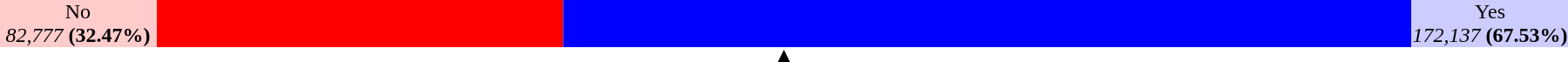<table width=95% cellspacing=0 cellpadding=0 style="text-align: center; margin: auto">
<tr>
<td width=10% style="background-color: #fcc;">No<br><em>82,777</em> <strong>(32.47%)</strong></td>
<td width=827 style="background-color: Red;"></td>
<td width=1721 style="background-color: Blue;"></td>
<td width=10% style="background-color: #ccf;">Yes<br><em>172,137</em> <strong>(67.53%)</strong></td>
</tr>
<tr>
<td colspan=4 style="text-align: center; line-height: 80%;"><strong>▲</strong></td>
</tr>
</table>
